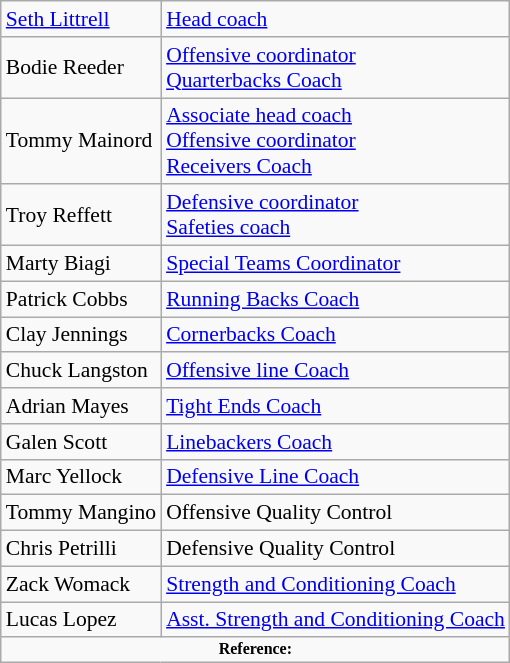<table class="wikitable" style="font-size:90%;">
<tr>
<td><a href='#'>Seth Littrell</a></td>
<td><a href='#'>Head coach</a></td>
</tr>
<tr>
<td>Bodie Reeder</td>
<td><a href='#'>Offensive coordinator</a> <br> <a href='#'>Quarterbacks Coach</a></td>
</tr>
<tr>
<td>Tommy Mainord</td>
<td><a href='#'>Associate head coach</a> <br> <a href='#'>Offensive coordinator</a> <br> <a href='#'>Receivers Coach</a></td>
</tr>
<tr>
<td>Troy Reffett</td>
<td><a href='#'>Defensive coordinator</a> <br> <a href='#'>Safeties coach</a></td>
</tr>
<tr>
<td>Marty Biagi</td>
<td><a href='#'>Special Teams Coordinator</a></td>
</tr>
<tr>
<td>Patrick Cobbs</td>
<td><a href='#'>Running Backs Coach</a></td>
</tr>
<tr>
<td>Clay Jennings</td>
<td><a href='#'>Cornerbacks Coach</a></td>
</tr>
<tr>
<td>Chuck Langston</td>
<td><a href='#'>Offensive line Coach</a></td>
</tr>
<tr>
<td>Adrian Mayes</td>
<td><a href='#'>Tight Ends Coach</a></td>
</tr>
<tr>
<td>Galen Scott</td>
<td><a href='#'>Linebackers Coach</a></td>
</tr>
<tr>
<td>Marc Yellock</td>
<td><a href='#'>Defensive Line Coach</a></td>
</tr>
<tr>
<td>Tommy Mangino</td>
<td>Offensive Quality Control</td>
</tr>
<tr>
<td>Chris Petrilli</td>
<td>Defensive Quality Control</td>
</tr>
<tr>
<td>Zack Womack</td>
<td><a href='#'>Strength and Conditioning Coach</a></td>
</tr>
<tr>
<td>Lucas Lopez</td>
<td><a href='#'>Asst. Strength and Conditioning Coach</a></td>
</tr>
<tr>
<td colspan="2"  style="font-size:8pt; text-align:center;"><strong>Reference:</strong></td>
</tr>
</table>
